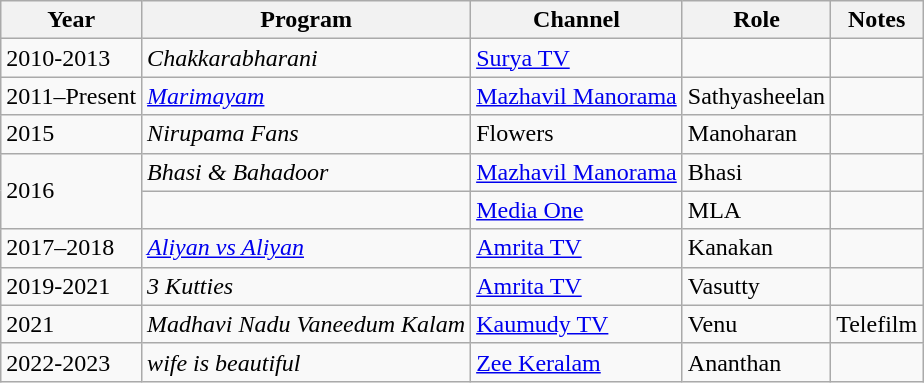<table class="wikitable sortable">
<tr>
<th>Year</th>
<th>Program</th>
<th>Channel</th>
<th>Role</th>
<th>Notes</th>
</tr>
<tr>
<td>2010-2013</td>
<td><em>Chakkarabharani</em></td>
<td><a href='#'>Surya TV</a></td>
<td></td>
<td></td>
</tr>
<tr>
<td>2011–Present</td>
<td><em><a href='#'>Marimayam</a></em></td>
<td><a href='#'>Mazhavil Manorama</a></td>
<td>Sathyasheelan</td>
<td></td>
</tr>
<tr>
<td>2015</td>
<td><em>Nirupama Fans</em></td>
<td>Flowers</td>
<td>Manoharan</td>
<td></td>
</tr>
<tr>
<td rowspan=2>2016</td>
<td><em>Bhasi & Bahadoor</em></td>
<td><a href='#'>Mazhavil Manorama</a></td>
<td>Bhasi</td>
<td></td>
</tr>
<tr>
<td></td>
<td><a href='#'>Media One</a></td>
<td>MLA</td>
<td></td>
</tr>
<tr>
<td>2017–2018</td>
<td><em> <a href='#'>Aliyan vs Aliyan</a></em></td>
<td><a href='#'>Amrita TV</a></td>
<td>Kanakan</td>
<td></td>
</tr>
<tr>
<td>2019-2021</td>
<td><em>3 Kutties</em></td>
<td><a href='#'>Amrita TV</a></td>
<td>Vasutty</td>
<td></td>
</tr>
<tr>
<td>2021</td>
<td><em>Madhavi Nadu Vaneedum Kalam</em></td>
<td><a href='#'>Kaumudy TV</a></td>
<td>Venu</td>
<td>Telefilm</td>
</tr>
<tr>
<td>2022-2023</td>
<td><em>wife is beautiful </em></td>
<td><a href='#'>Zee Keralam</a></td>
<td>Ananthan</td>
<td></td>
</tr>
</table>
